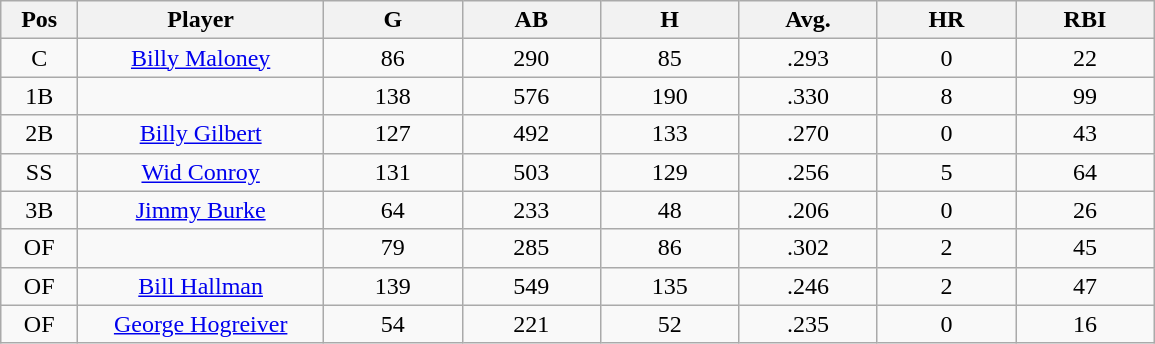<table class="wikitable sortable">
<tr>
<th bgcolor="#DDDDFF" width="5%">Pos</th>
<th bgcolor="#DDDDFF" width="16%">Player</th>
<th bgcolor="#DDDDFF" width="9%">G</th>
<th bgcolor="#DDDDFF" width="9%">AB</th>
<th bgcolor="#DDDDFF" width="9%">H</th>
<th bgcolor="#DDDDFF" width="9%">Avg.</th>
<th bgcolor="#DDDDFF" width="9%">HR</th>
<th bgcolor="#DDDDFF" width="9%">RBI</th>
</tr>
<tr align="center">
<td>C</td>
<td><a href='#'>Billy Maloney</a></td>
<td>86</td>
<td>290</td>
<td>85</td>
<td>.293</td>
<td>0</td>
<td>22</td>
</tr>
<tr align=center>
<td>1B</td>
<td></td>
<td>138</td>
<td>576</td>
<td>190</td>
<td>.330</td>
<td>8</td>
<td>99</td>
</tr>
<tr align="center">
<td>2B</td>
<td><a href='#'>Billy Gilbert</a></td>
<td>127</td>
<td>492</td>
<td>133</td>
<td>.270</td>
<td>0</td>
<td>43</td>
</tr>
<tr align=center>
<td>SS</td>
<td><a href='#'>Wid Conroy</a></td>
<td>131</td>
<td>503</td>
<td>129</td>
<td>.256</td>
<td>5</td>
<td>64</td>
</tr>
<tr align=center>
<td>3B</td>
<td><a href='#'>Jimmy Burke</a></td>
<td>64</td>
<td>233</td>
<td>48</td>
<td>.206</td>
<td>0</td>
<td>26</td>
</tr>
<tr align=center>
<td>OF</td>
<td></td>
<td>79</td>
<td>285</td>
<td>86</td>
<td>.302</td>
<td>2</td>
<td>45</td>
</tr>
<tr align="center">
<td>OF</td>
<td><a href='#'>Bill Hallman</a></td>
<td>139</td>
<td>549</td>
<td>135</td>
<td>.246</td>
<td>2</td>
<td>47</td>
</tr>
<tr align=center>
<td>OF</td>
<td><a href='#'>George Hogreiver</a></td>
<td>54</td>
<td>221</td>
<td>52</td>
<td>.235</td>
<td>0</td>
<td>16</td>
</tr>
</table>
